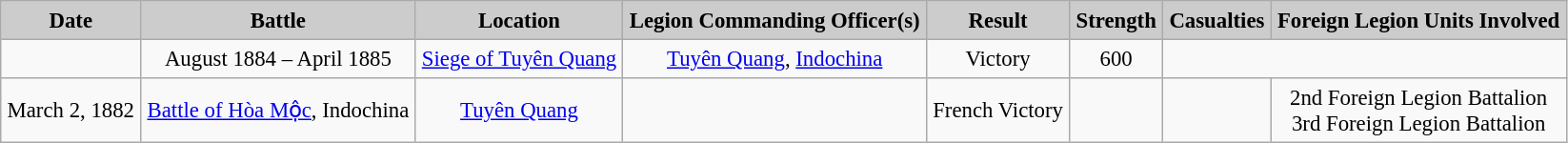<table class="sorttable" border="1" cellpadding="4" cellspacing="1" style="margin: 1em 1em 1em 0; background: #f9f9f9; border: 1px #aaa solid; text-align:center; border-collapse: collapse; font-size: 95%;">
<tr style="background:#cccccc">
<td><strong>Date</strong></td>
<td><strong>Battle</strong></td>
<td><strong>Location</strong></td>
<td><strong>Legion Commanding Officer(s)</strong></td>
<td><strong>Result</strong></td>
<td><strong>Strength</strong></td>
<td><strong>Casualties</strong></td>
<td><strong>Foreign Legion Units Involved</strong></td>
</tr>
<tr>
<td></td>
<td>August 1884 – April 1885</td>
<td><a href='#'>Siege of Tuyên Quang</a></td>
<td><a href='#'>Tuyên Quang</a>, <a href='#'>Indochina</a></td>
<td>Victory</td>
<td>600</td>
</tr>
<tr>
<td>March 2, 1882</td>
<td><a href='#'>Battle of Hòa Mộc</a>, Indochina</td>
<td><a href='#'>Tuyên Quang</a></td>
<td></td>
<td>French Victory</td>
<td></td>
<td></td>
<td>2nd Foreign Legion Battalion<br>3rd Foreign Legion Battalion</td>
</tr>
</table>
